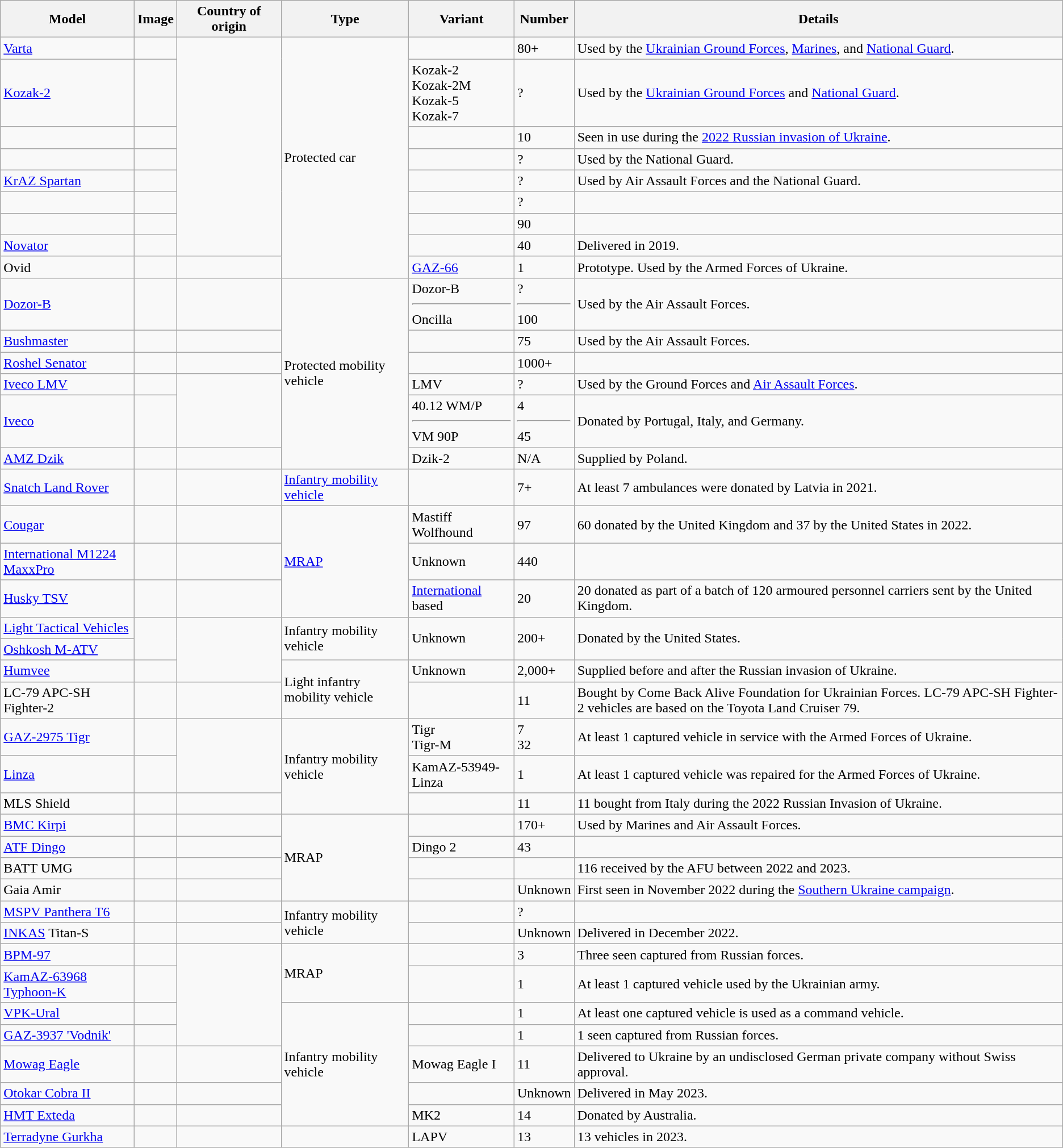<table class="wikitable sortable">
<tr>
<th>Model</th>
<th>Image</th>
<th style="width:115px;">Country of origin</th>
<th>Type</th>
<th>Variant</th>
<th>Number</th>
<th>Details</th>
</tr>
<tr>
<td><a href='#'>Varta</a></td>
<td></td>
<td rowspan="8"></td>
<td rowspan="9">Protected car</td>
<td></td>
<td>80+</td>
<td>Used by the <a href='#'>Ukrainian Ground Forces</a>, <a href='#'>Marines</a>, and <a href='#'>National Guard</a>.</td>
</tr>
<tr>
<td><a href='#'>Kozak-2</a></td>
<td></td>
<td>Kozak-2<br>Kozak-2M<br>Kozak-5<br>Kozak-7</td>
<td>?</td>
<td>Used by the <a href='#'>Ukrainian Ground Forces</a> and <a href='#'>National Guard</a>.</td>
</tr>
<tr>
<td></td>
<td></td>
<td></td>
<td>10</td>
<td>Seen in use during the <a href='#'>2022 Russian invasion of Ukraine</a>.</td>
</tr>
<tr>
<td></td>
<td></td>
<td></td>
<td>?</td>
<td>Used by the National Guard.</td>
</tr>
<tr>
<td><a href='#'>KrAZ Spartan</a></td>
<td></td>
<td></td>
<td>?</td>
<td>Used by Air Assault Forces and the National Guard.</td>
</tr>
<tr>
<td></td>
<td></td>
<td></td>
<td>?</td>
<td></td>
</tr>
<tr>
<td></td>
<td></td>
<td></td>
<td>90</td>
<td></td>
</tr>
<tr>
<td><a href='#'>Novator</a></td>
<td></td>
<td></td>
<td>40</td>
<td>Delivered in 2019.</td>
</tr>
<tr>
<td>Ovid</td>
<td></td>
<td><br></td>
<td><a href='#'>GAZ-66</a></td>
<td>1</td>
<td>Prototype. Used by the Armed Forces of Ukraine.</td>
</tr>
<tr>
<td><a href='#'>Dozor-B</a></td>
<td></td>
<td> <br> </td>
<td rowspan="6">Protected mobility vehicle</td>
<td>Dozor-B <hr> Oncilla</td>
<td>? <hr>100</td>
<td>Used by the Air Assault Forces.</td>
</tr>
<tr>
<td><a href='#'>Bushmaster</a></td>
<td></td>
<td></td>
<td></td>
<td>75</td>
<td>Used by the Air Assault Forces.</td>
</tr>
<tr>
<td><a href='#'>Roshel Senator</a></td>
<td></td>
<td></td>
<td></td>
<td>1000+</td>
<td></td>
</tr>
<tr>
<td><a href='#'>Iveco LMV</a></td>
<td></td>
<td rowspan="2"></td>
<td>LMV</td>
<td>?</td>
<td>Used by the Ground Forces and <a href='#'>Air Assault Forces</a>.</td>
</tr>
<tr>
<td><a href='#'>Iveco </a></td>
<td></td>
<td>40.12 WM/P<hr>VM 90P</td>
<td>4<hr>45</td>
<td>Donated by Portugal, Italy, and Germany.</td>
</tr>
<tr>
<td><a href='#'>AMZ Dzik</a></td>
<td></td>
<td></td>
<td>Dzik-2</td>
<td>N/A</td>
<td>Supplied by Poland.</td>
</tr>
<tr>
<td><a href='#'>Snatch Land Rover</a></td>
<td></td>
<td></td>
<td><a href='#'>Infantry mobility vehicle</a></td>
<td></td>
<td>7+</td>
<td>At least 7 ambulances were donated by Latvia in 2021.</td>
</tr>
<tr>
<td><a href='#'>Cougar</a></td>
<td></td>
<td><br></td>
<td rowspan="3"><a href='#'>MRAP</a></td>
<td>Mastiff<br>Wolfhound</td>
<td>97</td>
<td>60 donated by the United Kingdom and 37 by the United States in 2022.</td>
</tr>
<tr>
<td><a href='#'>International M1224 MaxxPro</a></td>
<td></td>
<td></td>
<td>Unknown</td>
<td>440</td>
<td></td>
</tr>
<tr>
<td><a href='#'>Husky TSV</a></td>
<td></td>
<td></td>
<td><a href='#'>International </a> based</td>
<td>20</td>
<td>20 donated as part of a batch of 120 armoured personnel carriers sent by the United Kingdom.</td>
</tr>
<tr>
<td><a href='#'>Light Tactical Vehicles</a></td>
<td rowspan="2"></td>
<td rowspan="3"></td>
<td rowspan="2">Infantry mobility vehicle</td>
<td rowspan="2">Unknown</td>
<td rowspan="2">200+</td>
<td rowspan="2">Donated by the United States.</td>
</tr>
<tr>
<td><a href='#'>Oshkosh M-ATV</a></td>
</tr>
<tr>
<td><a href='#'>Humvee</a></td>
<td></td>
<td rowspan="2">Light infantry mobility vehicle</td>
<td>Unknown</td>
<td>2,000+</td>
<td>Supplied before and after the Russian invasion of Ukraine.</td>
</tr>
<tr>
<td>LC-79 APC-SH Fighter-2</td>
<td></td>
<td></td>
<td></td>
<td>11</td>
<td>Bought by Come Back Alive Foundation for Ukrainian Forces. LC-79 APC-SH Fighter-2 vehicles are based on the Toyota Land Cruiser 79.</td>
</tr>
<tr>
<td><a href='#'>GAZ-2975 Tigr</a></td>
<td></td>
<td rowspan="2"></td>
<td rowspan="3">Infantry mobility vehicle</td>
<td>Tigr<br>Tigr-M</td>
<td>7<br>32</td>
<td>At least 1 captured vehicle in service with the Armed Forces of Ukraine.</td>
</tr>
<tr>
<td><a href='#'>Linza</a></td>
<td></td>
<td>KamAZ-53949-Linza</td>
<td>1</td>
<td>At least 1 captured vehicle was repaired for the Armed Forces of Ukraine.</td>
</tr>
<tr>
<td>MLS Shield</td>
<td></td>
<td></td>
<td></td>
<td>11</td>
<td>11 bought from Italy during the 2022 Russian Invasion of Ukraine.</td>
</tr>
<tr>
<td><a href='#'>BMC Kirpi</a></td>
<td></td>
<td></td>
<td rowspan="4">MRAP</td>
<td></td>
<td>170+</td>
<td>Used by Marines and Air Assault Forces.</td>
</tr>
<tr>
<td><a href='#'>ATF Dingo</a></td>
<td></td>
<td></td>
<td>Dingo 2</td>
<td>43</td>
<td></td>
</tr>
<tr>
<td>BATT UMG</td>
<td></td>
<td></td>
<td></td>
<td></td>
<td>116 received by the AFU between 2022 and 2023.</td>
</tr>
<tr>
<td>Gaia Amir</td>
<td></td>
<td></td>
<td></td>
<td>Unknown</td>
<td>First seen in November 2022 during the <a href='#'>Southern Ukraine campaign</a>.</td>
</tr>
<tr>
<td><a href='#'>MSPV Panthera T6</a></td>
<td></td>
<td><br></td>
<td rowspan="2">Infantry mobility vehicle</td>
<td></td>
<td>?</td>
<td></td>
</tr>
<tr>
<td><a href='#'>INKAS</a> Titan-S</td>
<td></td>
<td></td>
<td></td>
<td>Unknown</td>
<td>Delivered in December 2022.</td>
</tr>
<tr>
<td><a href='#'>BPM-97</a></td>
<td></td>
<td rowspan="4"></td>
<td rowspan="2">MRAP</td>
<td></td>
<td>3</td>
<td>Three seen captured from Russian forces.</td>
</tr>
<tr>
<td><a href='#'>KamAZ-63968 Typhoon-K</a></td>
<td></td>
<td></td>
<td>1</td>
<td>At least 1 captured vehicle used by the Ukrainian army.</td>
</tr>
<tr>
<td><a href='#'>VPK-Ural</a></td>
<td></td>
<td rowspan="5">Infantry mobility vehicle</td>
<td></td>
<td>1</td>
<td>At least one captured vehicle is used as a command vehicle.</td>
</tr>
<tr>
<td><a href='#'>GAZ-3937 'Vodnik'</a></td>
<td></td>
<td></td>
<td>1</td>
<td>1 seen captured from Russian forces.</td>
</tr>
<tr>
<td><a href='#'>Mowag Eagle</a></td>
<td></td>
<td></td>
<td>Mowag Eagle I</td>
<td>11</td>
<td>Delivered to Ukraine by an undisclosed German private company without Swiss approval.</td>
</tr>
<tr>
<td><a href='#'>Otokar Cobra II</a></td>
<td></td>
<td></td>
<td></td>
<td>Unknown</td>
<td>Delivered in May 2023.</td>
</tr>
<tr>
<td><a href='#'>HMT Exteda</a></td>
<td></td>
<td></td>
<td>MK2</td>
<td>14</td>
<td>Donated by Australia.</td>
</tr>
<tr>
<td><a href='#'>Terradyne Gurkha</a></td>
<td></td>
<td></td>
<td></td>
<td>LAPV</td>
<td>13</td>
<td>13 vehicles in 2023.</td>
</tr>
</table>
